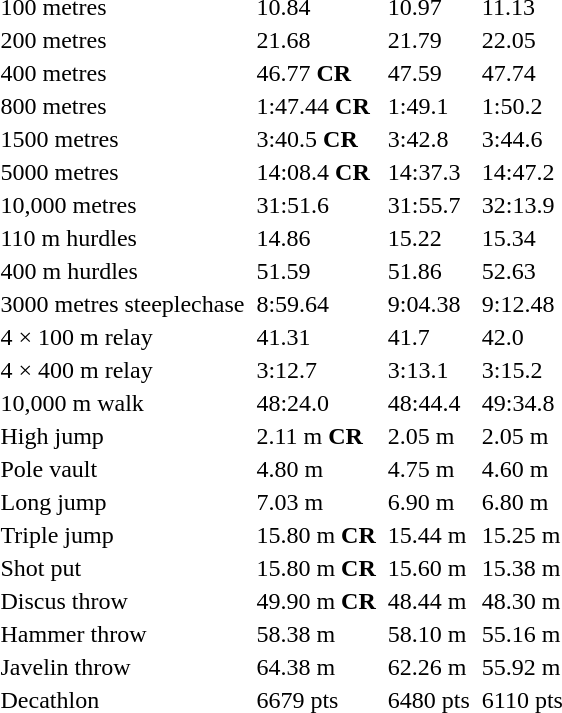<table>
<tr>
<td>100 metres</td>
<td></td>
<td>10.84</td>
<td></td>
<td>10.97</td>
<td></td>
<td>11.13</td>
</tr>
<tr>
<td>200 metres</td>
<td></td>
<td>21.68</td>
<td></td>
<td>21.79</td>
<td></td>
<td>22.05</td>
</tr>
<tr>
<td>400 metres</td>
<td></td>
<td>46.77  <strong>CR</strong></td>
<td></td>
<td>47.59</td>
<td></td>
<td>47.74</td>
</tr>
<tr>
<td>800 metres</td>
<td></td>
<td>1:47.44 <strong>CR</strong></td>
<td></td>
<td>1:49.1</td>
<td></td>
<td>1:50.2</td>
</tr>
<tr>
<td>1500 metres</td>
<td></td>
<td>3:40.5 <strong>CR</strong></td>
<td></td>
<td>3:42.8</td>
<td></td>
<td>3:44.6</td>
</tr>
<tr>
<td>5000 metres</td>
<td></td>
<td>14:08.4 <strong>CR</strong></td>
<td></td>
<td>14:37.3</td>
<td></td>
<td>14:47.2</td>
</tr>
<tr>
<td>10,000 metres</td>
<td></td>
<td>31:51.6</td>
<td></td>
<td>31:55.7</td>
<td></td>
<td>32:13.9</td>
</tr>
<tr>
<td>110 m hurdles</td>
<td></td>
<td>14.86</td>
<td></td>
<td>15.22</td>
<td></td>
<td>15.34</td>
</tr>
<tr>
<td>400 m hurdles</td>
<td></td>
<td>51.59</td>
<td></td>
<td>51.86</td>
<td></td>
<td>52.63</td>
</tr>
<tr>
<td>3000 metres steeplechase</td>
<td></td>
<td>8:59.64</td>
<td></td>
<td>9:04.38</td>
<td></td>
<td>9:12.48</td>
</tr>
<tr>
<td>4 × 100 m relay</td>
<td></td>
<td>41.31</td>
<td></td>
<td>41.7</td>
<td></td>
<td>42.0</td>
</tr>
<tr>
<td>4 × 400 m relay</td>
<td></td>
<td>3:12.7</td>
<td></td>
<td>3:13.1</td>
<td></td>
<td>3:15.2</td>
</tr>
<tr>
<td>10,000 m walk</td>
<td></td>
<td>48:24.0</td>
<td></td>
<td>48:44.4</td>
<td></td>
<td>49:34.8</td>
</tr>
<tr>
<td>High jump</td>
<td></td>
<td>2.11 m <strong>CR</strong></td>
<td></td>
<td>2.05 m</td>
<td></td>
<td>2.05 m</td>
</tr>
<tr>
<td>Pole vault</td>
<td></td>
<td>4.80 m</td>
<td></td>
<td>4.75 m</td>
<td></td>
<td>4.60 m</td>
</tr>
<tr>
<td>Long jump</td>
<td></td>
<td>7.03 m</td>
<td></td>
<td>6.90 m</td>
<td></td>
<td>6.80 m</td>
</tr>
<tr>
<td>Triple jump</td>
<td></td>
<td>15.80 m <strong>CR</strong></td>
<td></td>
<td>15.44 m</td>
<td></td>
<td>15.25 m</td>
</tr>
<tr>
<td>Shot put</td>
<td></td>
<td>15.80 m <strong>CR</strong></td>
<td></td>
<td>15.60 m</td>
<td></td>
<td>15.38 m</td>
</tr>
<tr>
<td>Discus throw</td>
<td></td>
<td>49.90 m <strong>CR</strong></td>
<td></td>
<td>48.44 m</td>
<td></td>
<td>48.30 m</td>
</tr>
<tr>
<td>Hammer throw</td>
<td></td>
<td>58.38 m</td>
<td></td>
<td>58.10 m</td>
<td></td>
<td>55.16 m</td>
</tr>
<tr>
<td>Javelin throw</td>
<td></td>
<td>64.38 m</td>
<td></td>
<td>62.26 m</td>
<td></td>
<td>55.92 m</td>
</tr>
<tr>
<td>Decathlon</td>
<td></td>
<td>6679 pts</td>
<td></td>
<td>6480 pts</td>
<td></td>
<td>6110 pts</td>
</tr>
</table>
